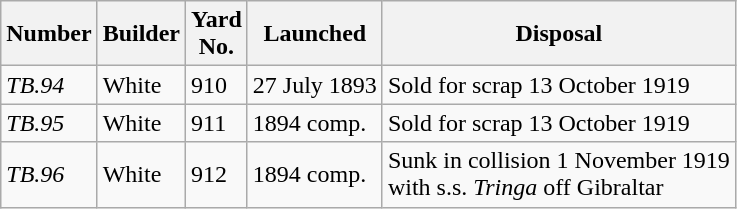<table class="wikitable">
<tr>
<th>Number</th>
<th>Builder</th>
<th>Yard <br>No.</th>
<th>Launched</th>
<th>Disposal</th>
</tr>
<tr>
<td><em>TB.94</em></td>
<td>White</td>
<td>910</td>
<td>27 July 1893</td>
<td>Sold for scrap 13 October 1919</td>
</tr>
<tr>
<td><em>TB.95</em></td>
<td>White</td>
<td>911</td>
<td>1894 comp.</td>
<td>Sold for scrap 13 October 1919</td>
</tr>
<tr>
<td><em>TB.96</em></td>
<td>White</td>
<td>912</td>
<td>1894 comp.</td>
<td>Sunk in collision 1 November 1919<br>with s.s. <em>Tringa</em> off Gibraltar</td>
</tr>
</table>
